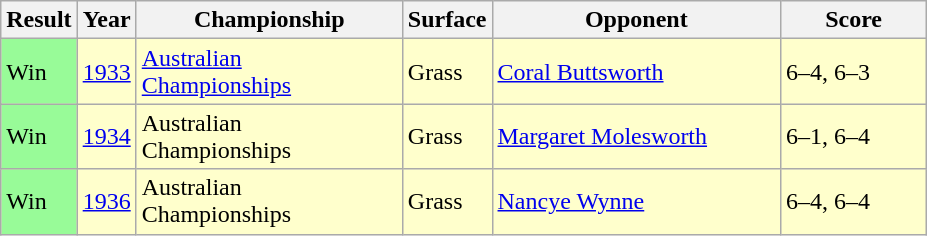<table class='sortable wikitable'>
<tr>
<th>Result</th>
<th>Year</th>
<th style="width:170px">Championship</th>
<th style="width:50px">Surface</th>
<th style="width:185px">Opponent</th>
<th style="width:90px" class="unsortable">Score</th>
</tr>
<tr style="background:#ffc;">
<td style="background:#98fb98;">Win</td>
<td><a href='#'>1933</a></td>
<td><a href='#'>Australian Championships</a></td>
<td>Grass</td>
<td> <a href='#'>Coral Buttsworth</a></td>
<td>6–4, 6–3</td>
</tr>
<tr style="background:#ffc;">
<td style="background:#98fb98;">Win</td>
<td><a href='#'>1934</a></td>
<td>Australian Championships</td>
<td>Grass</td>
<td> <a href='#'>Margaret Molesworth</a></td>
<td>6–1, 6–4</td>
</tr>
<tr style="background:#ffc;">
<td style="background:#98fb98;">Win</td>
<td><a href='#'>1936</a></td>
<td>Australian Championships</td>
<td>Grass</td>
<td> <a href='#'>Nancye Wynne</a></td>
<td>6–4, 6–4</td>
</tr>
</table>
